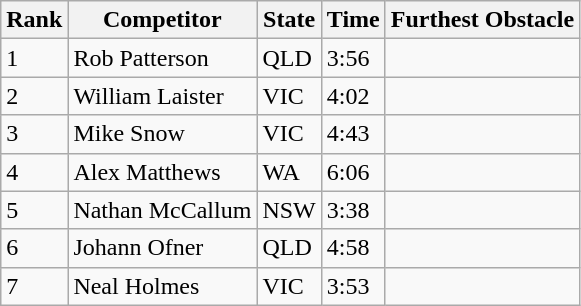<table class="wikitable sortable mw-collapsible">
<tr>
<th>Rank</th>
<th>Competitor</th>
<th>State</th>
<th>Time</th>
<th>Furthest Obstacle</th>
</tr>
<tr>
<td>1</td>
<td>Rob Patterson</td>
<td>QLD</td>
<td>3:56</td>
<td></td>
</tr>
<tr>
<td>2</td>
<td>William Laister</td>
<td>VIC</td>
<td>4:02</td>
<td></td>
</tr>
<tr>
<td>3</td>
<td>Mike Snow</td>
<td>VIC</td>
<td>4:43</td>
<td></td>
</tr>
<tr>
<td>4</td>
<td>Alex Matthews</td>
<td>WA</td>
<td>6:06</td>
<td></td>
</tr>
<tr>
<td>5</td>
<td>Nathan McCallum</td>
<td>NSW</td>
<td>3:38</td>
<td></td>
</tr>
<tr>
<td>6</td>
<td>Johann Ofner</td>
<td>QLD</td>
<td>4:58</td>
<td></td>
</tr>
<tr>
<td>7</td>
<td>Neal Holmes</td>
<td>VIC</td>
<td>3:53</td>
<td></td>
</tr>
</table>
